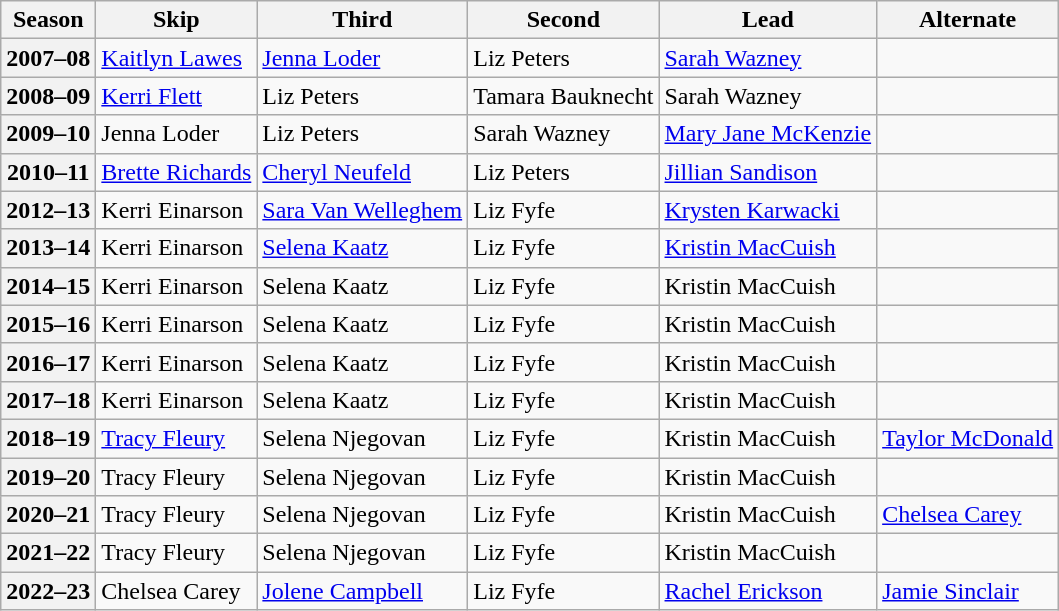<table class="wikitable">
<tr>
<th scope="col">Season</th>
<th scope="col">Skip</th>
<th scope="col">Third</th>
<th scope="col">Second</th>
<th scope="col">Lead</th>
<th scope="col">Alternate</th>
</tr>
<tr>
<th scope="row">2007–08</th>
<td><a href='#'>Kaitlyn Lawes</a></td>
<td><a href='#'>Jenna Loder</a></td>
<td>Liz Peters</td>
<td><a href='#'>Sarah Wazney</a></td>
<td></td>
</tr>
<tr>
<th scope="row">2008–09</th>
<td><a href='#'>Kerri Flett</a></td>
<td>Liz Peters</td>
<td>Tamara Bauknecht</td>
<td>Sarah Wazney</td>
<td></td>
</tr>
<tr>
<th scope="row">2009–10</th>
<td>Jenna Loder</td>
<td>Liz Peters</td>
<td>Sarah Wazney</td>
<td><a href='#'>Mary Jane McKenzie</a></td>
<td></td>
</tr>
<tr>
<th scope="row">2010–11</th>
<td><a href='#'>Brette Richards</a></td>
<td><a href='#'>Cheryl Neufeld</a></td>
<td>Liz Peters</td>
<td><a href='#'>Jillian Sandison</a></td>
<td></td>
</tr>
<tr>
<th scope="row">2012–13</th>
<td>Kerri Einarson</td>
<td><a href='#'>Sara Van Welleghem</a></td>
<td>Liz Fyfe</td>
<td><a href='#'>Krysten Karwacki</a></td>
<td></td>
</tr>
<tr>
<th scope="row">2013–14</th>
<td>Kerri Einarson</td>
<td><a href='#'>Selena Kaatz</a></td>
<td>Liz Fyfe</td>
<td><a href='#'>Kristin MacCuish</a></td>
<td></td>
</tr>
<tr>
<th scope="row">2014–15</th>
<td>Kerri Einarson</td>
<td>Selena Kaatz</td>
<td>Liz Fyfe</td>
<td>Kristin MacCuish</td>
<td></td>
</tr>
<tr>
<th scope="row">2015–16</th>
<td>Kerri Einarson</td>
<td>Selena Kaatz</td>
<td>Liz Fyfe</td>
<td>Kristin MacCuish</td>
<td></td>
</tr>
<tr>
<th scope="row">2016–17</th>
<td>Kerri Einarson</td>
<td>Selena Kaatz</td>
<td>Liz Fyfe</td>
<td>Kristin MacCuish</td>
<td></td>
</tr>
<tr>
<th scope="row">2017–18</th>
<td>Kerri Einarson</td>
<td>Selena Kaatz</td>
<td>Liz Fyfe</td>
<td>Kristin MacCuish</td>
<td></td>
</tr>
<tr>
<th scope="row">2018–19</th>
<td><a href='#'>Tracy Fleury</a></td>
<td>Selena Njegovan</td>
<td>Liz Fyfe</td>
<td>Kristin MacCuish</td>
<td><a href='#'>Taylor McDonald</a></td>
</tr>
<tr>
<th scope="row">2019–20</th>
<td>Tracy Fleury</td>
<td>Selena Njegovan</td>
<td>Liz Fyfe</td>
<td>Kristin MacCuish</td>
<td></td>
</tr>
<tr>
<th scope="row">2020–21</th>
<td>Tracy Fleury</td>
<td>Selena Njegovan</td>
<td>Liz Fyfe</td>
<td>Kristin MacCuish</td>
<td><a href='#'>Chelsea Carey</a></td>
</tr>
<tr>
<th scope="row">2021–22</th>
<td>Tracy Fleury</td>
<td>Selena Njegovan</td>
<td>Liz Fyfe</td>
<td>Kristin MacCuish</td>
<td></td>
</tr>
<tr>
<th scope="row">2022–23</th>
<td>Chelsea Carey</td>
<td><a href='#'>Jolene Campbell</a></td>
<td>Liz Fyfe</td>
<td><a href='#'>Rachel Erickson</a></td>
<td><a href='#'>Jamie Sinclair</a></td>
</tr>
</table>
